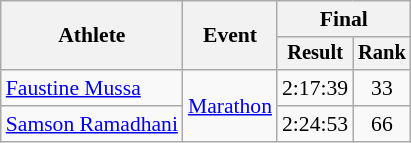<table class="wikitable" style="font-size:90%">
<tr>
<th rowspan="2">Athlete</th>
<th rowspan="2">Event</th>
<th colspan="2">Final</th>
</tr>
<tr style="font-size:95%">
<th>Result</th>
<th>Rank</th>
</tr>
<tr align=center>
<td align=left><a href='#'>Faustine Mussa</a></td>
<td align=left rowspan=2><a href='#'>Marathon</a></td>
<td>2:17:39</td>
<td>33</td>
</tr>
<tr align=center>
<td align=left><a href='#'>Samson Ramadhani</a></td>
<td>2:24:53</td>
<td>66</td>
</tr>
</table>
